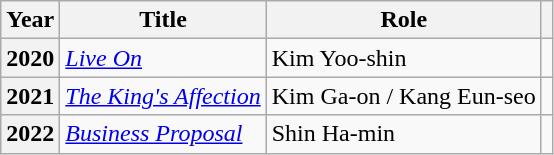<table class="wikitable sortable plainrowheaders">
<tr>
<th scope="col">Year</th>
<th scope="col">Title</th>
<th scope="col">Role</th>
<th scope="col" class="unsortable"></th>
</tr>
<tr>
<th scope="row">2020</th>
<td><em><a href='#'>Live On</a></em></td>
<td>Kim Yoo-shin</td>
<td></td>
</tr>
<tr>
<th scope="row">2021</th>
<td><em><a href='#'>The King's Affection</a></em></td>
<td>Kim Ga-on / Kang Eun-seo</td>
<td></td>
</tr>
<tr>
<th scope="row">2022</th>
<td><em><a href='#'>Business Proposal</a></em></td>
<td>Shin Ha-min</td>
<td></td>
</tr>
</table>
